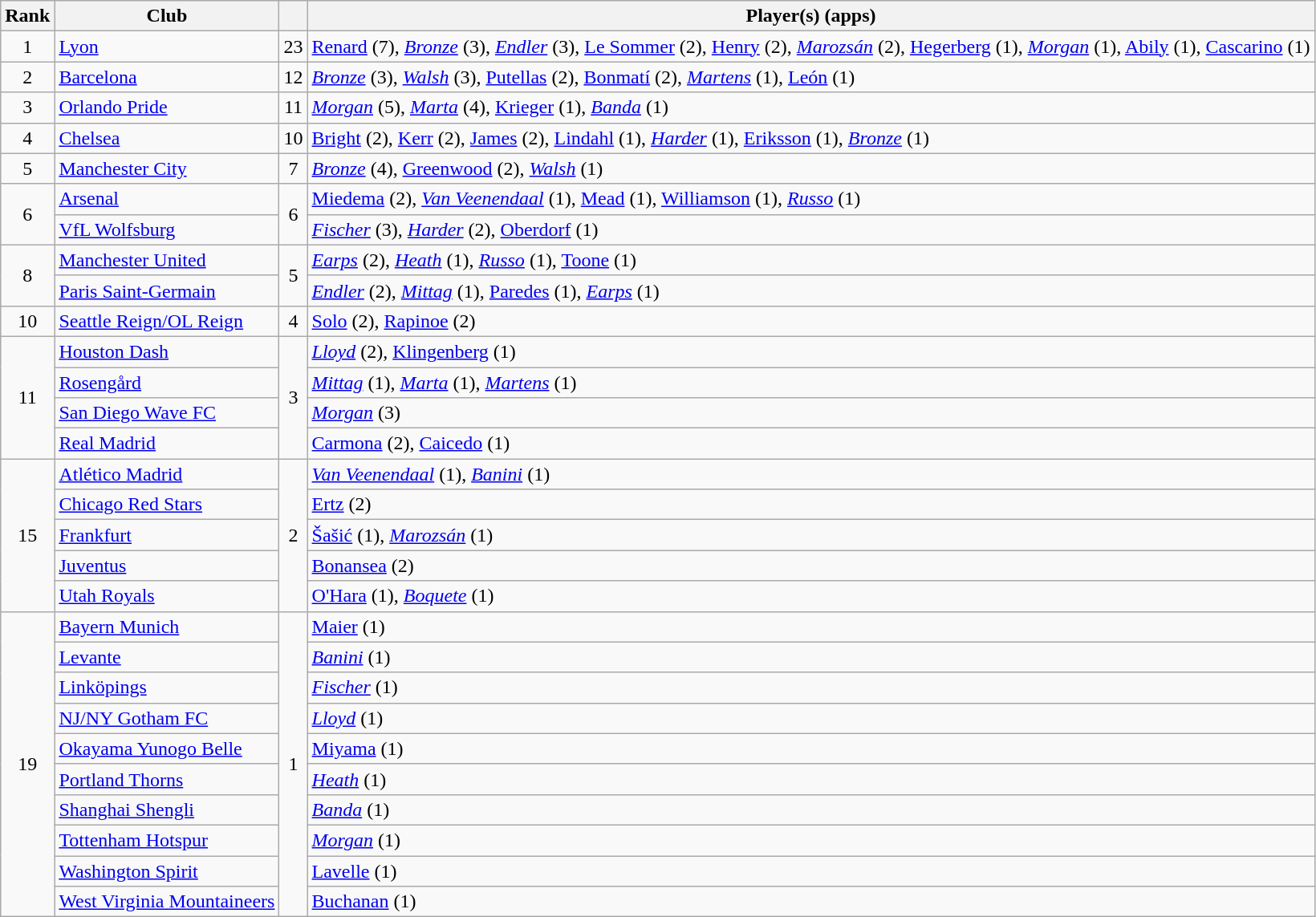<table class="wikitable">
<tr>
<th>Rank</th>
<th>Club</th>
<th></th>
<th>Player(s) (apps)</th>
</tr>
<tr>
<td align="center">1</td>
<td> <a href='#'>Lyon</a></td>
<td align="center">23</td>
<td><a href='#'>Renard</a> (7), <em><a href='#'>Bronze</a></em> (3), <em><a href='#'>Endler</a></em> (3), <a href='#'>Le Sommer</a> (2), <a href='#'>Henry</a> (2), <em><a href='#'>Marozsán</a></em> (2), <a href='#'>Hegerberg</a> (1), <em><a href='#'>Morgan</a></em> (1), <a href='#'>Abily</a> (1), <a href='#'>Cascarino</a> (1)</td>
</tr>
<tr>
<td align="center">2</td>
<td> <a href='#'>Barcelona</a></td>
<td align="center">12</td>
<td><em><a href='#'>Bronze</a></em> (3), <em><a href='#'>Walsh</a></em> (3), <a href='#'>Putellas</a> (2), <a href='#'>Bonmatí</a> (2), <em><a href='#'>Martens</a></em> (1), <a href='#'>León</a> (1)</td>
</tr>
<tr>
<td align="center">3</td>
<td> <a href='#'>Orlando Pride</a></td>
<td align="center">11</td>
<td><em><a href='#'>Morgan</a></em> (5), <em><a href='#'>Marta</a></em> (4), <a href='#'>Krieger</a> (1), <a href='#'><em>Banda</em></a> (1)</td>
</tr>
<tr>
<td align="center">4</td>
<td> <a href='#'>Chelsea</a></td>
<td align="center">10</td>
<td><a href='#'>Bright</a> (2), <a href='#'>Kerr</a> (2), <a href='#'>James</a> (2), <a href='#'>Lindahl</a> (1), <em><a href='#'>Harder</a></em> (1), <a href='#'>Eriksson</a> (1), <em><a href='#'>Bronze</a></em> (1)</td>
</tr>
<tr>
<td align="center">5</td>
<td> <a href='#'>Manchester City</a></td>
<td align="center">7</td>
<td><em><a href='#'>Bronze</a></em> (4), <a href='#'>Greenwood</a> (2), <em><a href='#'>Walsh</a></em> (1)</td>
</tr>
<tr>
<td rowspan="2" align="center">6</td>
<td> <a href='#'>Arsenal</a></td>
<td rowspan="2" align="center">6</td>
<td><a href='#'>Miedema</a> (2), <em><a href='#'>Van Veenendaal</a></em> (1), <a href='#'>Mead</a> (1), <a href='#'>Williamson</a> (1), <em><a href='#'>Russo</a></em> (1)</td>
</tr>
<tr>
<td> <a href='#'>VfL Wolfsburg</a></td>
<td><em><a href='#'>Fischer</a></em> (3), <em><a href='#'>Harder</a></em> (2), <a href='#'>Oberdorf</a> (1)</td>
</tr>
<tr>
<td rowspan="2" align="center">8</td>
<td> <a href='#'>Manchester United</a></td>
<td rowspan="2" align="center">5</td>
<td><a href='#'><em>Earps</em></a> (2), <em><a href='#'>Heath</a></em> (1), <em><a href='#'>Russo</a></em> (1), <a href='#'>Toone</a> (1)</td>
</tr>
<tr>
<td> <a href='#'>Paris Saint-Germain</a></td>
<td><em><a href='#'>Endler</a></em> (2), <em><a href='#'>Mittag</a></em> (1), <a href='#'>Paredes</a> (1), <a href='#'><em>Earps</em></a> (1)</td>
</tr>
<tr>
<td align="center">10</td>
<td> <a href='#'>Seattle Reign/OL Reign</a></td>
<td align="center">4</td>
<td><a href='#'>Solo</a> (2), <a href='#'>Rapinoe</a> (2)</td>
</tr>
<tr>
<td rowspan="4" align="center">11</td>
<td> <a href='#'>Houston Dash</a></td>
<td rowspan="4" align="center">3</td>
<td><em><a href='#'>Lloyd</a></em> (2), <a href='#'>Klingenberg</a> (1)</td>
</tr>
<tr>
<td> <a href='#'>Rosengård</a></td>
<td><em><a href='#'>Mittag</a></em> (1), <em><a href='#'>Marta</a></em> (1), <em><a href='#'>Martens</a></em> (1)</td>
</tr>
<tr>
<td> <a href='#'>San Diego Wave FC</a></td>
<td><em><a href='#'>Morgan</a></em> (3)</td>
</tr>
<tr>
<td> <a href='#'>Real Madrid</a></td>
<td><a href='#'>Carmona</a> (2), <a href='#'>Caicedo</a> (1)</td>
</tr>
<tr>
<td rowspan="5" align="center">15</td>
<td> <a href='#'>Atlético Madrid</a></td>
<td rowspan="5" align="center">2</td>
<td><em><a href='#'>Van Veenendaal</a></em> (1), <em><a href='#'>Banini</a></em> (1)</td>
</tr>
<tr>
<td> <a href='#'>Chicago Red Stars</a></td>
<td><a href='#'>Ertz</a> (2)</td>
</tr>
<tr>
<td> <a href='#'>Frankfurt</a></td>
<td><a href='#'>Šašić</a> (1), <em><a href='#'>Marozsán</a></em> (1)</td>
</tr>
<tr>
<td> <a href='#'>Juventus</a></td>
<td><a href='#'>Bonansea</a> (2)</td>
</tr>
<tr>
<td> <a href='#'>Utah Royals</a></td>
<td><a href='#'>O'Hara</a> (1), <em><a href='#'>Boquete</a></em> (1)</td>
</tr>
<tr>
<td rowspan="10" align="center">19</td>
<td> <a href='#'>Bayern Munich</a></td>
<td rowspan="10" align="center">1</td>
<td><a href='#'>Maier</a> (1)</td>
</tr>
<tr>
<td> <a href='#'>Levante</a></td>
<td><em><a href='#'>Banini</a></em> (1)</td>
</tr>
<tr>
<td> <a href='#'>Linköpings</a></td>
<td><em><a href='#'>Fischer</a></em> (1)</td>
</tr>
<tr>
<td> <a href='#'>NJ/NY Gotham FC</a></td>
<td><em><a href='#'>Lloyd</a></em> (1)</td>
</tr>
<tr>
<td> <a href='#'>Okayama Yunogo Belle</a></td>
<td><a href='#'>Miyama</a> (1)</td>
</tr>
<tr>
<td> <a href='#'>Portland Thorns</a></td>
<td><em><a href='#'>Heath</a></em> (1)</td>
</tr>
<tr>
<td> <a href='#'>Shanghai Shengli</a></td>
<td><a href='#'><em>Banda</em></a> (1)</td>
</tr>
<tr>
<td> <a href='#'>Tottenham Hotspur</a></td>
<td><em><a href='#'>Morgan</a></em> (1)</td>
</tr>
<tr>
<td> <a href='#'>Washington Spirit</a></td>
<td><a href='#'>Lavelle</a> (1)</td>
</tr>
<tr>
<td> <a href='#'>West Virginia Mountaineers</a></td>
<td><a href='#'>Buchanan</a> (1)</td>
</tr>
</table>
